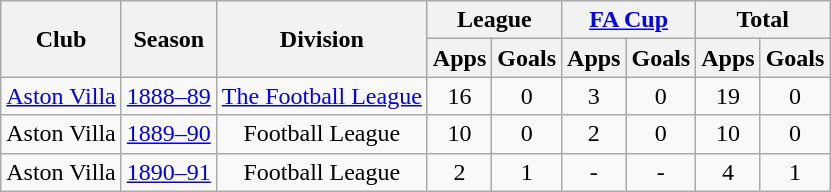<table class="wikitable" style="text-align:center;">
<tr>
<th rowspan="2">Club</th>
<th rowspan="2">Season</th>
<th rowspan="2">Division</th>
<th colspan="2">League</th>
<th colspan="2"><a href='#'>FA Cup</a></th>
<th colspan="2">Total</th>
</tr>
<tr>
<th>Apps</th>
<th>Goals</th>
<th>Apps</th>
<th>Goals</th>
<th>Apps</th>
<th>Goals</th>
</tr>
<tr>
<td><a href='#'>Aston Villa</a></td>
<td><a href='#'>1888–89</a></td>
<td><a href='#'>The Football League</a></td>
<td>16</td>
<td>0</td>
<td>3</td>
<td>0</td>
<td>19</td>
<td>0</td>
</tr>
<tr>
<td>Aston Villa</td>
<td><a href='#'>1889–90</a></td>
<td>Football League</td>
<td>10</td>
<td>0</td>
<td>2</td>
<td>0</td>
<td>10</td>
<td>0</td>
</tr>
<tr>
<td>Aston Villa</td>
<td><a href='#'>1890–91</a></td>
<td>Football League</td>
<td>2</td>
<td>1</td>
<td>-</td>
<td>-</td>
<td>4</td>
<td>1</td>
</tr>
</table>
